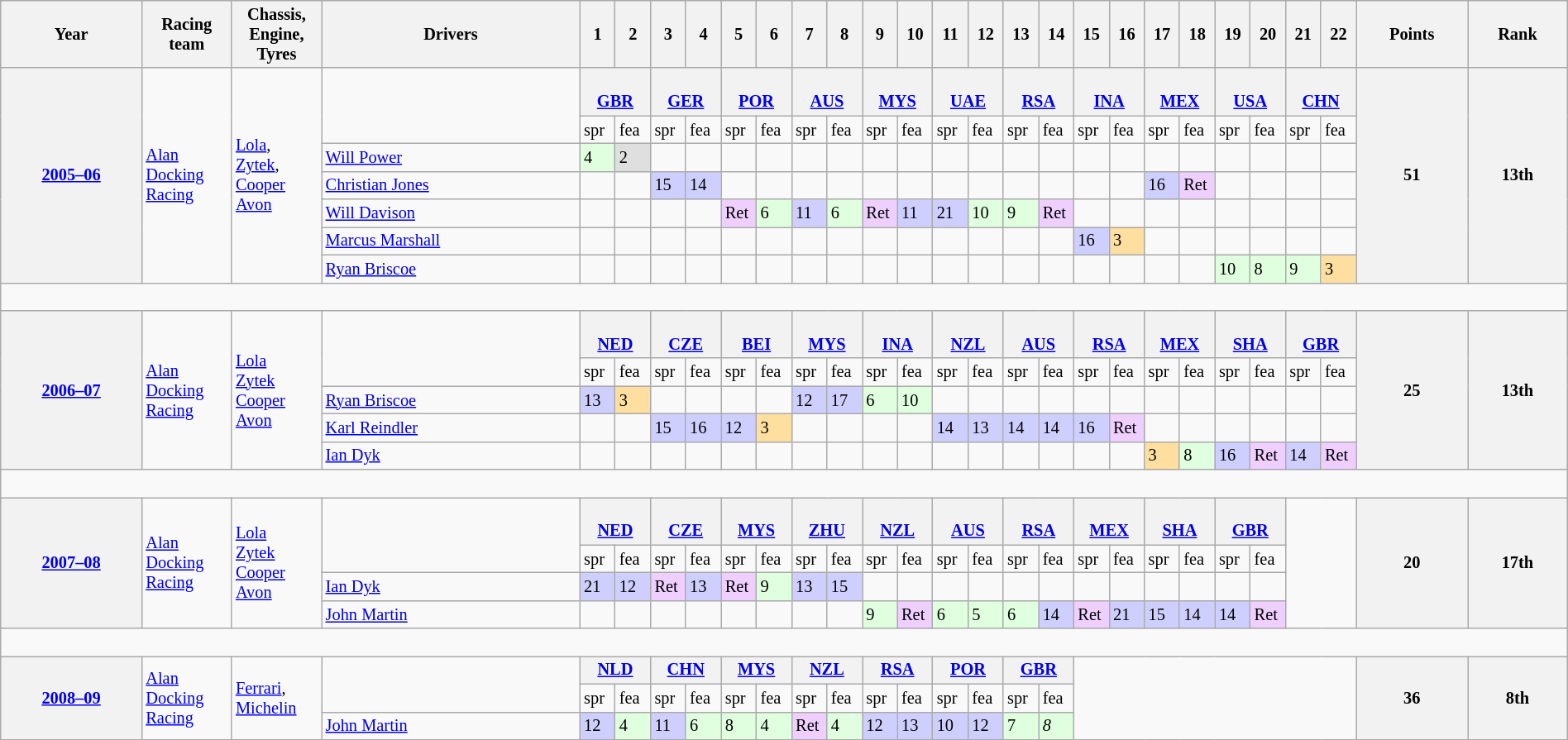<table class="wikitable" style="font-size: 85%" width="100%">
<tr>
<th>Year</th>
<th width=66px>Racing<br>team</th>
<th width=66px>Chassis,<br>Engine,<br>Tyres</th>
<th>Drivers</th>
<th width=22px>1</th>
<th width=22px>2</th>
<th width=22px>3</th>
<th width=22px>4</th>
<th width=22px>5</th>
<th width=22px>6</th>
<th width=22px>7</th>
<th width=22px>8</th>
<th width=22px>9</th>
<th width=22px>10</th>
<th width=22px>11</th>
<th width=22px>12</th>
<th width=22px>13</th>
<th width=22px>14</th>
<th width=22px>15</th>
<th width=22px>16</th>
<th width=22px>17</th>
<th width=22px>18</th>
<th width=22px>19</th>
<th width=22px>20</th>
<th width=22px>21</th>
<th width=22px>22</th>
<th>Points</th>
<th>Rank<br></th>
</tr>
<tr>
<th rowspan=7><a href='#'>2005–06</a></th>
<td rowspan=7><a href='#'>Alan Docking Racing</a></td>
<td rowspan=7><a href='#'>Lola</a>,<br><a href='#'>Zytek</a>,<br><a href='#'>Cooper Avon</a></td>
<td rowspan=2></td>
<th colspan=2><br><a href='#'>GBR</a></th>
<th colspan=2><br><a href='#'>GER</a></th>
<th colspan=2><br><a href='#'>POR</a></th>
<th colspan=2><br><a href='#'>AUS</a></th>
<th colspan=2><br><a href='#'>MYS</a></th>
<th colspan=2><br><a href='#'>UAE</a></th>
<th colspan=2><br><a href='#'>RSA</a></th>
<th colspan=2><br><a href='#'>INA</a></th>
<th colspan=2><br><a href='#'>MEX</a></th>
<th colspan=2><br><a href='#'>USA</a></th>
<th colspan=2><br><a href='#'>CHN</a></th>
<th rowspan=7>51</th>
<th rowspan=7>13th</th>
</tr>
<tr>
<td>spr</td>
<td>fea</td>
<td>spr</td>
<td>fea</td>
<td>spr</td>
<td>fea</td>
<td>spr</td>
<td>fea</td>
<td>spr</td>
<td>fea</td>
<td>spr</td>
<td>fea</td>
<td>spr</td>
<td>fea</td>
<td>spr</td>
<td>fea</td>
<td>spr</td>
<td>fea</td>
<td>spr</td>
<td>fea</td>
<td>spr</td>
<td>fea</td>
</tr>
<tr>
<td><a href='#'>Will Power</a></td>
<td style="background:#DFFFDF;">4</td>
<td style="background:#DFDFDF;">2</td>
<td></td>
<td></td>
<td></td>
<td></td>
<td></td>
<td></td>
<td></td>
<td></td>
<td></td>
<td></td>
<td></td>
<td></td>
<td></td>
<td></td>
<td></td>
<td></td>
<td></td>
<td></td>
<td></td>
<td></td>
</tr>
<tr>
<td><a href='#'>Christian Jones</a></td>
<td></td>
<td></td>
<td style="background:#CFCFFF;">15</td>
<td style="background:#CFCFFF;">14</td>
<td></td>
<td></td>
<td></td>
<td></td>
<td></td>
<td></td>
<td></td>
<td></td>
<td></td>
<td></td>
<td></td>
<td></td>
<td style="background:#CFCFFF;">16</td>
<td style="background:#EFCFFF;">Ret</td>
<td></td>
<td></td>
<td></td>
<td></td>
</tr>
<tr>
<td><a href='#'>Will Davison</a></td>
<td></td>
<td></td>
<td></td>
<td></td>
<td style="background:#EFCFFF;">Ret</td>
<td style="background:#DFFFDF;">6</td>
<td style="background:#CFCFFF;">11</td>
<td style="background:#DFFFDF;">6</td>
<td style="background:#EFCFFF;">Ret</td>
<td style="background:#CFCFFF;">11</td>
<td style="background:#CFCFFF;">21</td>
<td style="background:#DFFFDF;">10</td>
<td style="background:#DFFFDF;">9</td>
<td style="background:#EFCFFF;">Ret</td>
<td></td>
<td></td>
<td></td>
<td></td>
<td></td>
<td></td>
<td></td>
<td></td>
</tr>
<tr>
<td><a href='#'>Marcus Marshall</a></td>
<td></td>
<td></td>
<td></td>
<td></td>
<td></td>
<td></td>
<td></td>
<td></td>
<td></td>
<td></td>
<td></td>
<td></td>
<td></td>
<td></td>
<td style="background:#CFCFFF;">16</td>
<td style="background:#FFDF9F;">3</td>
<td></td>
<td></td>
<td></td>
<td></td>
<td></td>
<td></td>
</tr>
<tr>
<td><a href='#'>Ryan Briscoe</a></td>
<td></td>
<td></td>
<td></td>
<td></td>
<td></td>
<td></td>
<td></td>
<td></td>
<td></td>
<td></td>
<td></td>
<td></td>
<td></td>
<td></td>
<td></td>
<td></td>
<td></td>
<td></td>
<td style="background:#DFFFDF;">10</td>
<td style="background:#DFFFDF;">8</td>
<td style="background:#DFFFDF;">9</td>
<td style="background:#FFDF9F;">3</td>
</tr>
<tr>
<td colspan=28><br></td>
</tr>
<tr>
<th rowspan=5><a href='#'>2006–07</a></th>
<td rowspan=5><a href='#'>Alan Docking Racing</a></td>
<td rowspan=5><a href='#'>Lola</a><br><a href='#'>Zytek</a><br><a href='#'>Cooper Avon</a></td>
<td rowspan=2></td>
<th colspan=2><br><a href='#'>NED</a></th>
<th colspan=2><br><a href='#'>CZE</a></th>
<th colspan=2><br><a href='#'>BEI</a></th>
<th colspan=2><br><a href='#'>MYS</a></th>
<th colspan=2><br><a href='#'>INA</a></th>
<th colspan=2><br><a href='#'>NZL</a></th>
<th colspan=2><br><a href='#'>AUS</a></th>
<th colspan=2><br><a href='#'>RSA</a></th>
<th colspan=2><br><a href='#'>MEX</a></th>
<th colspan=2><br><a href='#'>SHA</a></th>
<th colspan=2><br><a href='#'>GBR</a></th>
<th rowspan=5>25</th>
<th rowspan=5>13th</th>
</tr>
<tr>
<td>spr</td>
<td>fea</td>
<td>spr</td>
<td>fea</td>
<td>spr</td>
<td>fea</td>
<td>spr</td>
<td>fea</td>
<td>spr</td>
<td>fea</td>
<td>spr</td>
<td>fea</td>
<td>spr</td>
<td>fea</td>
<td>spr</td>
<td>fea</td>
<td>spr</td>
<td>fea</td>
<td>spr</td>
<td>fea</td>
<td>spr</td>
<td>fea</td>
</tr>
<tr>
<td><a href='#'>Ryan Briscoe</a></td>
<td style="background:#CFCFFF;">13</td>
<td style="background:#FFDF9F;">3</td>
<td></td>
<td></td>
<td></td>
<td></td>
<td style="background:#CFCFFF;">12</td>
<td style="background:#CFCFFF;">17</td>
<td style="background:#DFFFDF;">6</td>
<td style="background:#DFFFDF;">10</td>
<td></td>
<td></td>
<td></td>
<td></td>
<td></td>
<td></td>
<td></td>
<td></td>
<td></td>
<td></td>
<td></td>
<td></td>
</tr>
<tr>
<td><a href='#'>Karl Reindler</a></td>
<td></td>
<td></td>
<td style="background:#CFCFFF;">15</td>
<td style="background:#CFCFFF;">16</td>
<td style="background:#CFCFFF;">12</td>
<td style="background:#FFDF9F;">3</td>
<td></td>
<td></td>
<td></td>
<td></td>
<td style="background:#CFCFFF;">14</td>
<td style="background:#CFCFFF;">13</td>
<td style="background:#CFCFFF;">14</td>
<td style="background:#CFCFFF;">14</td>
<td style="background:#CFCFFF;">16</td>
<td style="background:#EFCFFF;">Ret</td>
<td></td>
<td></td>
<td></td>
<td></td>
<td></td>
<td></td>
</tr>
<tr>
<td><a href='#'>Ian Dyk</a></td>
<td></td>
<td></td>
<td></td>
<td></td>
<td></td>
<td></td>
<td></td>
<td></td>
<td></td>
<td></td>
<td></td>
<td></td>
<td></td>
<td></td>
<td></td>
<td></td>
<td style="background:#FFDF9F;">3</td>
<td style="background:#DFFFDF;">8</td>
<td style="background:#CFCFFF;">16</td>
<td style="background:#EFCFFF;">Ret</td>
<td style="background:#CFCFFF;">14</td>
<td style="background:#EFCFFF;">Ret</td>
</tr>
<tr>
<td colspan=28><br></td>
</tr>
<tr>
<th rowspan=4><a href='#'>2007–08</a></th>
<td rowspan=4><a href='#'>Alan Docking Racing</a></td>
<td rowspan=4><a href='#'>Lola</a><br><a href='#'>Zytek</a><br><a href='#'>Cooper Avon</a></td>
<td rowspan=2></td>
<th colspan=2><br><a href='#'>NED</a></th>
<th colspan=2><br><a href='#'>CZE</a></th>
<th colspan=2><br><a href='#'>MYS</a></th>
<th colspan=2><br><a href='#'>ZHU</a></th>
<th colspan=2><br><a href='#'>NZL</a></th>
<th colspan=2><br><a href='#'>AUS</a></th>
<th colspan=2><br><a href='#'>RSA</a></th>
<th colspan=2><br><a href='#'>MEX</a></th>
<th colspan=2><br><a href='#'>SHA</a></th>
<th colspan=2><br><a href='#'>GBR</a></th>
<td colspan=2 rowspan=4></td>
<th rowspan=4>20</th>
<th rowspan=4>17th</th>
</tr>
<tr>
<td>spr</td>
<td>fea</td>
<td>spr</td>
<td>fea</td>
<td>spr</td>
<td>fea</td>
<td>spr</td>
<td>fea</td>
<td>spr</td>
<td>fea</td>
<td>spr</td>
<td>fea</td>
<td>spr</td>
<td>fea</td>
<td>spr</td>
<td>fea</td>
<td>spr</td>
<td>fea</td>
<td>spr</td>
<td>fea</td>
</tr>
<tr>
<td><a href='#'>Ian Dyk</a></td>
<td style="background:#CFCFFF;">21</td>
<td style="background:#CFCFFF;">12</td>
<td style="background:#EFCFFF;">Ret</td>
<td style="background:#CFCFFF;">13</td>
<td style="background:#EFCFFF;">Ret</td>
<td style="background:#DFFFDF;">9</td>
<td style="background:#CFCFFF;">13</td>
<td style="background:#CFCFFF;">15</td>
<td></td>
<td></td>
<td></td>
<td></td>
<td></td>
<td></td>
<td></td>
<td></td>
<td></td>
<td></td>
<td></td>
<td></td>
</tr>
<tr>
<td><a href='#'>John Martin</a></td>
<td></td>
<td></td>
<td></td>
<td></td>
<td></td>
<td></td>
<td></td>
<td></td>
<td style="background:#DFFFDF;">9</td>
<td style="background:#EFCFFF;">Ret</td>
<td style="background:#DFFFDF;">6</td>
<td style="background:#DFFFDF;">5</td>
<td style="background:#DFFFDF;">6</td>
<td style="background:#CFCFFF;">14</td>
<td style="background:#EFCFFF;">Ret</td>
<td style="background:#CFCFFF;">21</td>
<td style="background:#CFCFFF;">15</td>
<td style="background:#CFCFFF;">14</td>
<td style="background:#CFCFFF;">14</td>
<td style="background:#EFCFFF;">Ret</td>
</tr>
<tr>
<td colspan=28><br></td>
</tr>
<tr>
<th rowspan=3><a href='#'>2008–09</a></th>
<td rowspan=3><a href='#'>Alan Docking Racing</a></td>
<td rowspan=3><a href='#'>Ferrari</a>,<br><a href='#'>Michelin</a></td>
<td rowspan=2></td>
<th colspan=2><a href='#'>NLD</a></th>
<th colspan=2><a href='#'>CHN</a></th>
<th colspan=2><a href='#'>MYS</a></th>
<th colspan=2><a href='#'>NZL</a></th>
<th colspan=2><a href='#'>RSA</a></th>
<th colspan=2><a href='#'>POR</a></th>
<th colspan=2><a href='#'>GBR</a></th>
<td colspan=8 rowspan=3></td>
<th rowspan=3>36</th>
<th rowspan=3>8th</th>
</tr>
<tr>
<td>spr</td>
<td>fea</td>
<td>spr</td>
<td>fea</td>
<td>spr</td>
<td>fea</td>
<td>spr</td>
<td>fea</td>
<td>spr</td>
<td>fea</td>
<td>spr</td>
<td>fea</td>
<td>spr</td>
<td>fea</td>
</tr>
<tr>
<td><a href='#'>John Martin</a></td>
<td style="background:#CFCFFF;">12</td>
<td style="background:#DFFFDF;">4</td>
<td style="background:#CFCFFF;">11</td>
<td style="background:#DFFFDF;">6</td>
<td style="background:#DFFFDF;">8</td>
<td style="background:#DFFFDF;">4</td>
<td style="background:#EFCFFF;">Ret</td>
<td style="background:#DFFFDF;">4</td>
<td style="background:#CFCFFF;">12</td>
<td style="background:#CFCFFF;">13</td>
<td style="background:#CFCFFF;">10</td>
<td style="background:#CFCFFF;">12</td>
<td style="background:#DFFFDF;">7</td>
<td style="background:#DFFFDF;"><em>8</em></td>
</tr>
</table>
